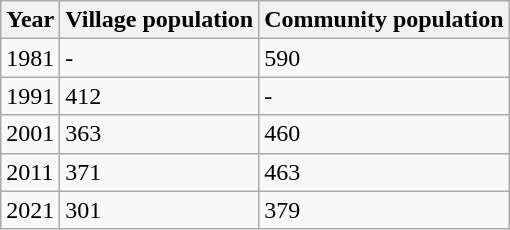<table class=wikitable>
<tr>
<th>Year</th>
<th>Village population</th>
<th>Community population</th>
</tr>
<tr>
<td>1981</td>
<td>-</td>
<td>590</td>
</tr>
<tr>
<td>1991</td>
<td>412</td>
<td>-</td>
</tr>
<tr>
<td>2001</td>
<td>363</td>
<td>460</td>
</tr>
<tr>
<td>2011</td>
<td>371</td>
<td>463</td>
</tr>
<tr>
<td>2021</td>
<td>301</td>
<td>379</td>
</tr>
</table>
